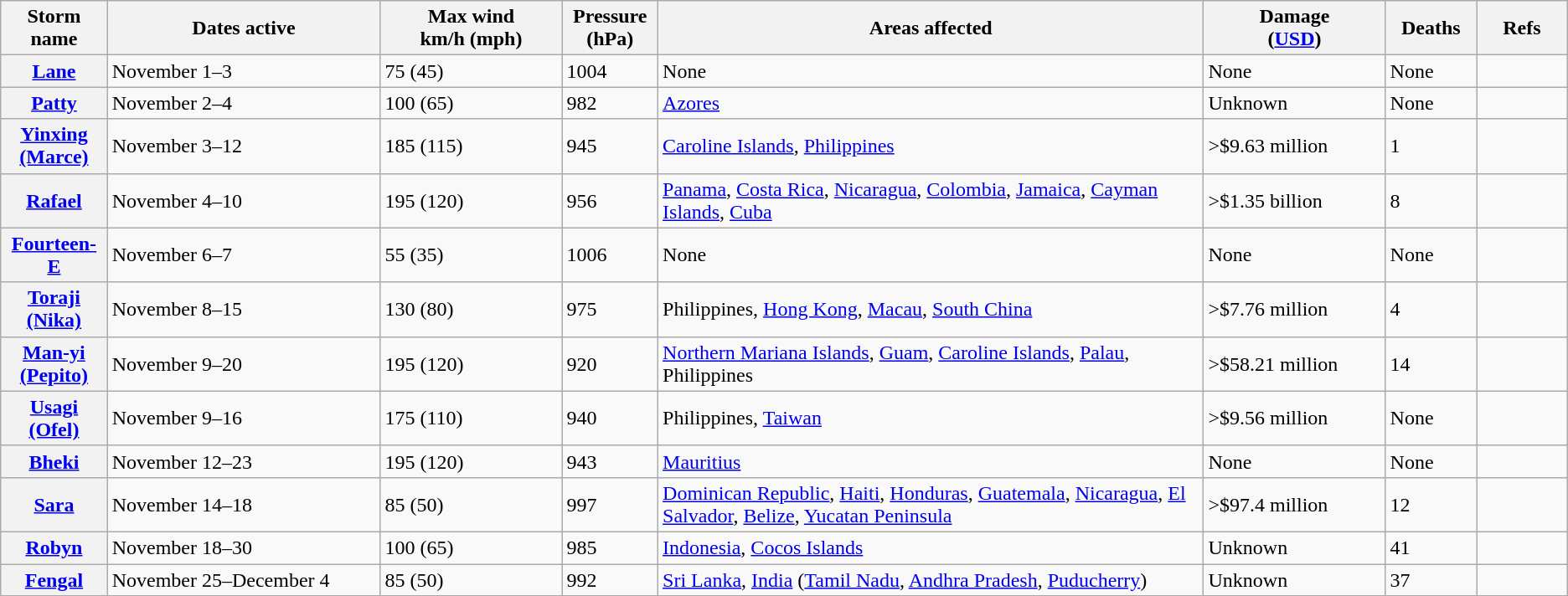<table class="wikitable sortable">
<tr>
<th width="5%">Storm name</th>
<th width="15%">Dates active</th>
<th width="10%">Max wind<br>km/h (mph)</th>
<th width="5%">Pressure<br>(hPa)</th>
<th width="30%">Areas affected</th>
<th width="10%">Damage<br>(<a href='#'>USD</a>)</th>
<th width="5%">Deaths</th>
<th width="5%">Refs</th>
</tr>
<tr>
<th><a href='#'>Lane</a></th>
<td>November 1–3</td>
<td>75 (45)</td>
<td>1004</td>
<td>None</td>
<td>None</td>
<td>None</td>
<td></td>
</tr>
<tr>
<th><a href='#'>Patty</a></th>
<td>November 2–4</td>
<td>100 (65)</td>
<td>982</td>
<td><a href='#'>Azores</a></td>
<td>Unknown</td>
<td>None</td>
<td></td>
</tr>
<tr>
<th><a href='#'>Yinxing (Marce)</a></th>
<td>November 3–12</td>
<td>185 (115)</td>
<td>945</td>
<td><a href='#'>Caroline Islands</a>, <a href='#'>Philippines</a></td>
<td>>$9.63 million</td>
<td>1</td>
<td></td>
</tr>
<tr>
<th><a href='#'>Rafael</a></th>
<td>November 4–10</td>
<td>195 (120)</td>
<td>956</td>
<td><a href='#'>Panama</a>, <a href='#'>Costa Rica</a>, <a href='#'>Nicaragua</a>, <a href='#'>Colombia</a>, <a href='#'>Jamaica</a>, <a href='#'>Cayman Islands</a>, <a href='#'>Cuba</a></td>
<td>>$1.35 billion</td>
<td>8</td>
<td></td>
</tr>
<tr>
<th><a href='#'>Fourteen-E</a></th>
<td>November 6–7</td>
<td>55 (35)</td>
<td>1006</td>
<td>None</td>
<td>None</td>
<td>None</td>
<td></td>
</tr>
<tr>
<th><a href='#'>Toraji (Nika)</a></th>
<td>November 8–15</td>
<td>130 (80)</td>
<td>975</td>
<td>Philippines, <a href='#'>Hong Kong</a>, <a href='#'>Macau</a>, <a href='#'>South China</a></td>
<td>>$7.76 million</td>
<td>4</td>
<td></td>
</tr>
<tr>
<th><a href='#'>Man-yi (Pepito)</a></th>
<td>November 9–20</td>
<td>195 (120)</td>
<td>920</td>
<td><a href='#'>Northern Mariana Islands</a>, <a href='#'>Guam</a>, <a href='#'>Caroline Islands</a>, <a href='#'>Palau</a>, Philippines</td>
<td>>$58.21 million</td>
<td>14</td>
<td></td>
</tr>
<tr>
<th><a href='#'>Usagi (Ofel)</a></th>
<td>November 9–16</td>
<td>175 (110)</td>
<td>940</td>
<td>Philippines, <a href='#'>Taiwan</a></td>
<td>>$9.56 million</td>
<td>None</td>
<td></td>
</tr>
<tr>
<th><a href='#'>Bheki</a></th>
<td>November 12–23</td>
<td>195 (120)</td>
<td>943</td>
<td><a href='#'>Mauritius</a></td>
<td>None</td>
<td>None</td>
<td></td>
</tr>
<tr>
<th><a href='#'>Sara</a></th>
<td>November 14–18</td>
<td>85 (50)</td>
<td>997</td>
<td><a href='#'>Dominican Republic</a>, <a href='#'>Haiti</a>, <a href='#'>Honduras</a>, <a href='#'>Guatemala</a>, <a href='#'>Nicaragua</a>, <a href='#'>El Salvador</a>, <a href='#'>Belize</a>, <a href='#'>Yucatan Peninsula</a></td>
<td>>$97.4 million</td>
<td>12</td>
<td></td>
</tr>
<tr>
<th><a href='#'>Robyn</a></th>
<td>November 18–30</td>
<td>100 (65)</td>
<td>985</td>
<td><a href='#'>Indonesia</a>, <a href='#'>Cocos Islands</a></td>
<td>Unknown</td>
<td>41</td>
<td></td>
</tr>
<tr>
<th><a href='#'>Fengal</a></th>
<td>November 25–December 4</td>
<td>85 (50)</td>
<td>992</td>
<td><a href='#'>Sri Lanka</a>, <a href='#'>India</a> (<a href='#'>Tamil Nadu</a>, <a href='#'>Andhra Pradesh</a>, <a href='#'>Puducherry</a>)</td>
<td>Unknown</td>
<td>37</td>
<td></td>
</tr>
<tr>
</tr>
</table>
